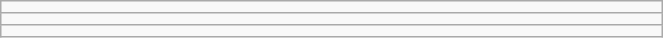<table class="wikitable" style=" text-align:center; font-size:110%;" width="35%">
<tr>
<td></td>
</tr>
<tr>
<td></td>
</tr>
<tr>
<td></td>
</tr>
</table>
